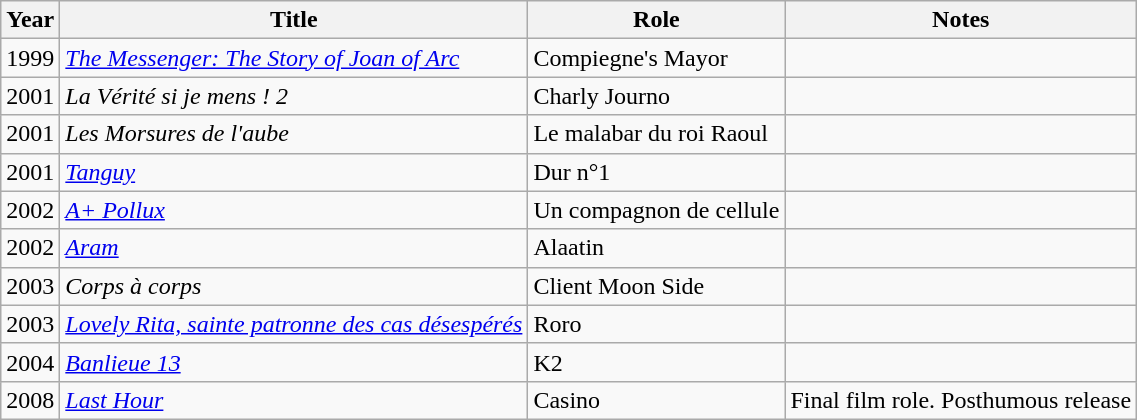<table class="wikitable">
<tr>
<th>Year</th>
<th>Title</th>
<th>Role</th>
<th>Notes</th>
</tr>
<tr>
<td>1999</td>
<td><em><a href='#'>The Messenger: The Story of Joan of Arc</a></em></td>
<td>Compiegne's Mayor</td>
<td></td>
</tr>
<tr>
<td>2001</td>
<td><em>La Vérité si je mens ! 2</em></td>
<td>Charly Journo</td>
<td></td>
</tr>
<tr>
<td>2001</td>
<td><em>Les Morsures de l'aube</em></td>
<td>Le malabar du roi Raoul</td>
<td></td>
</tr>
<tr>
<td>2001</td>
<td><em><a href='#'>Tanguy</a></em></td>
<td>Dur n°1</td>
<td></td>
</tr>
<tr>
<td>2002</td>
<td><em><a href='#'>A+ Pollux</a></em></td>
<td>Un compagnon de cellule</td>
<td></td>
</tr>
<tr>
<td>2002</td>
<td><em><a href='#'>Aram</a></em></td>
<td>Alaatin</td>
<td></td>
</tr>
<tr>
<td>2003</td>
<td><em>Corps à corps</em></td>
<td>Client Moon Side</td>
<td></td>
</tr>
<tr>
<td>2003</td>
<td><em><a href='#'>Lovely Rita, sainte patronne des cas désespérés</a></em></td>
<td>Roro</td>
<td></td>
</tr>
<tr>
<td>2004</td>
<td><em><a href='#'>Banlieue 13</a></em></td>
<td>K2</td>
<td></td>
</tr>
<tr>
<td>2008</td>
<td><em><a href='#'>Last Hour</a></em></td>
<td>Casino</td>
<td>Final film role. Posthumous release</td>
</tr>
</table>
